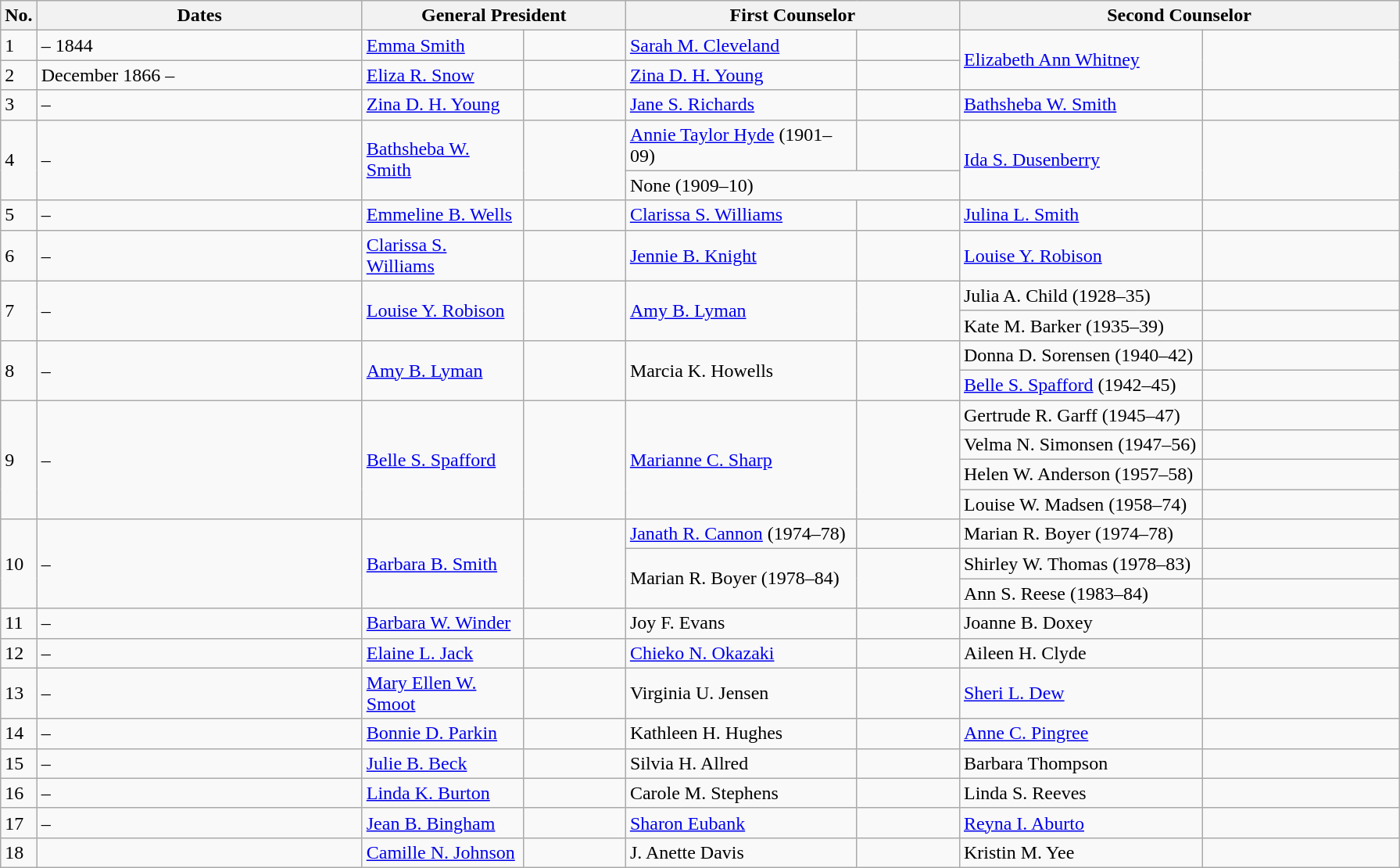<table class="wikitable">
<tr>
<th>No.</th>
<th width = "270px">Dates</th>
<th colspan = "2">General President</th>
<th colspan = "2">First Counselor</th>
<th colspan = "2">Second Counselor</th>
</tr>
<tr>
<td>1</td>
<td> – 1844</td>
<td width = "130px"><a href='#'>Emma Smith</a></td>
<td width = "80px"></td>
<td width = "190px"><a href='#'>Sarah M. Cleveland</a></td>
<td width = "80px"></td>
<td rowspan = "2" width = "200px"><a href='#'>Elizabeth Ann Whitney</a></td>
<td rowspan = "2" width = "160px"></td>
</tr>
<tr>
<td>2</td>
<td>December 1866 – </td>
<td><a href='#'>Eliza R. Snow</a></td>
<td></td>
<td><a href='#'>Zina D. H. Young</a></td>
<td></td>
</tr>
<tr>
<td>3</td>
<td> – </td>
<td><a href='#'>Zina D. H. Young</a></td>
<td></td>
<td><a href='#'>Jane S. Richards</a></td>
<td></td>
<td><a href='#'>Bathsheba W. Smith</a></td>
<td></td>
</tr>
<tr>
<td rowspan = "2">4</td>
<td rowspan = "2"> – </td>
<td rowspan = "2"><a href='#'>Bathsheba W. Smith</a></td>
<td rowspan = "2"></td>
<td><a href='#'>Annie Taylor Hyde</a> (1901–09)</td>
<td></td>
<td rowspan = "2"><a href='#'>Ida S. Dusenberry</a></td>
<td rowspan = "2"></td>
</tr>
<tr>
<td colspan = "2">None (1909–10)</td>
</tr>
<tr>
<td>5</td>
<td> – </td>
<td><a href='#'>Emmeline B. Wells</a></td>
<td></td>
<td><a href='#'>Clarissa S. Williams</a></td>
<td></td>
<td><a href='#'>Julina L. Smith</a></td>
<td></td>
</tr>
<tr>
<td>6</td>
<td> – </td>
<td><a href='#'>Clarissa S. Williams</a></td>
<td></td>
<td><a href='#'>Jennie B. Knight</a></td>
<td></td>
<td><a href='#'>Louise Y. Robison</a></td>
<td></td>
</tr>
<tr>
<td rowspan = "2">7</td>
<td rowspan = "2"> – </td>
<td rowspan = "2" width = "130px"><a href='#'>Louise Y. Robison</a></td>
<td rowspan = "2"></td>
<td rowspan = "2"><a href='#'>Amy B. Lyman</a></td>
<td rowspan = "2"></td>
<td>Julia A. Child (1928–35)</td>
<td></td>
</tr>
<tr>
<td>Kate M. Barker (1935–39)</td>
<td></td>
</tr>
<tr>
<td rowspan = "2">8</td>
<td rowspan = "2"> – </td>
<td rowspan = "2"><a href='#'>Amy B. Lyman</a></td>
<td rowspan = "2"></td>
<td rowspan = "2">Marcia K. Howells</td>
<td rowspan = "2"></td>
<td>Donna D. Sorensen (1940–42)</td>
<td></td>
</tr>
<tr>
<td><a href='#'>Belle S. Spafford</a> (1942–45)</td>
<td></td>
</tr>
<tr>
<td rowspan = "4">9</td>
<td rowspan = "4"> – </td>
<td rowspan = "4"><a href='#'>Belle S. Spafford</a></td>
<td rowspan = "4"></td>
<td rowspan = "4"><a href='#'>Marianne C. Sharp</a></td>
<td rowspan = "4"></td>
<td>Gertrude R. Garff (1945–47)</td>
<td></td>
</tr>
<tr>
<td>Velma N. Simonsen (1947–56)</td>
<td></td>
</tr>
<tr>
<td>Helen W. Anderson (1957–58)</td>
<td></td>
</tr>
<tr>
<td>Louise W. Madsen (1958–74)</td>
<td></td>
</tr>
<tr>
<td rowspan = "3">10</td>
<td rowspan = "3"> – </td>
<td rowspan = "3"><a href='#'>Barbara B. Smith</a></td>
<td rowspan = "3"></td>
<td><a href='#'>Janath R. Cannon</a> (1974–78)</td>
<td></td>
<td>Marian R. Boyer (1974–78)</td>
<td></td>
</tr>
<tr>
<td rowspan = "2">Marian R. Boyer (1978–84)</td>
<td rowspan = "2"></td>
<td>Shirley W. Thomas (1978–83)</td>
<td></td>
</tr>
<tr>
<td>Ann S. Reese (1983–84)</td>
<td></td>
</tr>
<tr>
<td>11</td>
<td> – </td>
<td><a href='#'>Barbara W. Winder</a></td>
<td></td>
<td>Joy F. Evans</td>
<td></td>
<td>Joanne B. Doxey</td>
<td></td>
</tr>
<tr>
<td>12</td>
<td> – </td>
<td><a href='#'>Elaine L. Jack</a></td>
<td></td>
<td><a href='#'>Chieko N. Okazaki</a></td>
<td></td>
<td>Aileen H. Clyde</td>
<td></td>
</tr>
<tr>
<td>13</td>
<td> – </td>
<td><a href='#'>Mary Ellen W. Smoot</a></td>
<td></td>
<td>Virginia U. Jensen</td>
<td></td>
<td><a href='#'>Sheri L. Dew</a></td>
<td></td>
</tr>
<tr>
<td>14</td>
<td> – </td>
<td><a href='#'>Bonnie D. Parkin</a></td>
<td></td>
<td>Kathleen H. Hughes</td>
<td></td>
<td><a href='#'>Anne C. Pingree</a></td>
<td></td>
</tr>
<tr>
<td>15</td>
<td> – </td>
<td><a href='#'>Julie B. Beck</a></td>
<td></td>
<td>Silvia H. Allred</td>
<td></td>
<td>Barbara Thompson</td>
<td></td>
</tr>
<tr>
<td>16</td>
<td> – </td>
<td><a href='#'>Linda K. Burton</a></td>
<td></td>
<td>Carole M. Stephens</td>
<td></td>
<td>Linda S. Reeves</td>
<td></td>
</tr>
<tr>
<td>17</td>
<td> –  </td>
<td><a href='#'>Jean B. Bingham</a></td>
<td></td>
<td><a href='#'>Sharon Eubank</a></td>
<td></td>
<td><a href='#'>Reyna I. Aburto</a></td>
<td></td>
</tr>
<tr>
<td>18</td>
<td></td>
<td><a href='#'>Camille N. Johnson</a></td>
<td></td>
<td>J. Anette Davis</td>
<td></td>
<td>Kristin M. Yee</td>
<td></td>
</tr>
</table>
